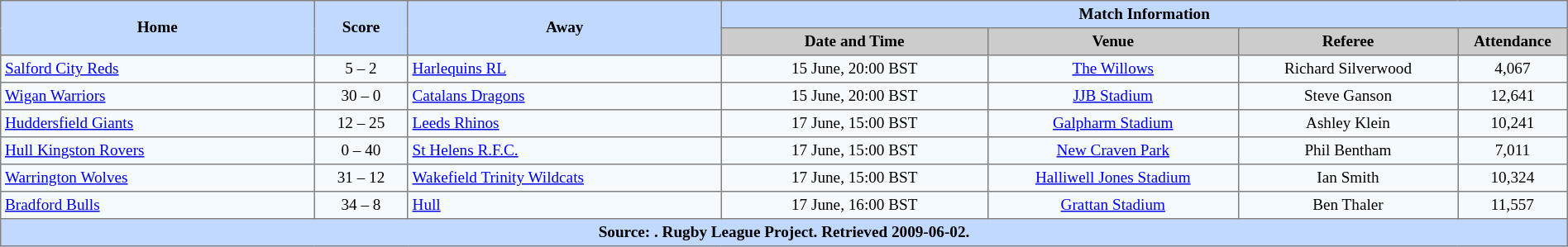<table border="1" cellpadding="3" cellspacing="0" style="border-collapse:collapse; font-size:80%; text-align:center; width:100%;">
<tr style="background:#c1d8ff;">
<th rowspan="2" style="width:20%;">Home</th>
<th rowspan="2" style="width:6%;">Score</th>
<th rowspan="2" style="width:20%;">Away</th>
<th colspan=6>Match Information</th>
</tr>
<tr style="background:#ccc;">
<th width=17%>Date and Time</th>
<th width=16%>Venue</th>
<th width=14%>Referee</th>
<th width=7%>Attendance</th>
</tr>
<tr style="background:#f5faff;">
<td align=left> <a href='#'>Salford City Reds</a></td>
<td>5 – 2</td>
<td align=left> <a href='#'>Harlequins RL</a></td>
<td>15 June, 20:00 BST</td>
<td><a href='#'>The Willows</a></td>
<td>Richard Silverwood</td>
<td>4,067</td>
</tr>
<tr style="background:#f5faff;">
<td align=left> <a href='#'>Wigan Warriors</a></td>
<td>30 – 0</td>
<td align=left> <a href='#'>Catalans Dragons</a></td>
<td>15 June, 20:00 BST</td>
<td><a href='#'>JJB Stadium</a></td>
<td>Steve Ganson</td>
<td>12,641</td>
</tr>
<tr style="background:#f5faff;">
<td align=left> <a href='#'>Huddersfield Giants</a></td>
<td>12 – 25</td>
<td align=left> <a href='#'>Leeds Rhinos</a></td>
<td>17 June, 15:00 BST</td>
<td><a href='#'>Galpharm Stadium</a></td>
<td>Ashley Klein</td>
<td>10,241</td>
</tr>
<tr style="background:#f5faff;">
<td align=left> <a href='#'>Hull Kingston Rovers</a></td>
<td>0 – 40</td>
<td align=left> <a href='#'>St Helens R.F.C.</a></td>
<td>17 June, 15:00 BST</td>
<td><a href='#'>New Craven Park</a></td>
<td>Phil Bentham</td>
<td>7,011</td>
</tr>
<tr style="background:#f5faff;">
<td align=left> <a href='#'>Warrington Wolves</a></td>
<td>31 – 12</td>
<td align=left> <a href='#'>Wakefield Trinity Wildcats</a></td>
<td>17 June, 15:00 BST</td>
<td><a href='#'>Halliwell Jones Stadium</a></td>
<td>Ian Smith</td>
<td>10,324</td>
</tr>
<tr style="background:#f5faff;">
<td align=left> <a href='#'>Bradford Bulls</a></td>
<td>34 – 8</td>
<td align=left> <a href='#'>Hull</a></td>
<td>17 June, 16:00 BST</td>
<td><a href='#'>Grattan Stadium</a></td>
<td>Ben Thaler</td>
<td>11,557</td>
</tr>
<tr style="background:#c1d8ff;">
<th colspan=10>Source: . Rugby League Project. Retrieved 2009-06-02.</th>
</tr>
</table>
